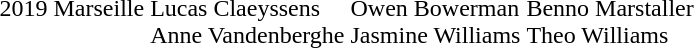<table>
<tr>
<td> 2019 Marseille</td>
<td><br>Lucas Claeyssens<br>Anne Vandenberghe</td>
<td><br>Owen Bowerman<br>Jasmine Williams</td>
<td><br>Benno Marstaller<br>Theo Williams</td>
</tr>
</table>
